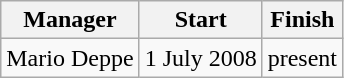<table class="wikitable">
<tr>
<th>Manager</th>
<th>Start</th>
<th>Finish</th>
</tr>
<tr align="center">
<td align="left">Mario Deppe</td>
<td>1 July 2008</td>
<td>present</td>
</tr>
</table>
